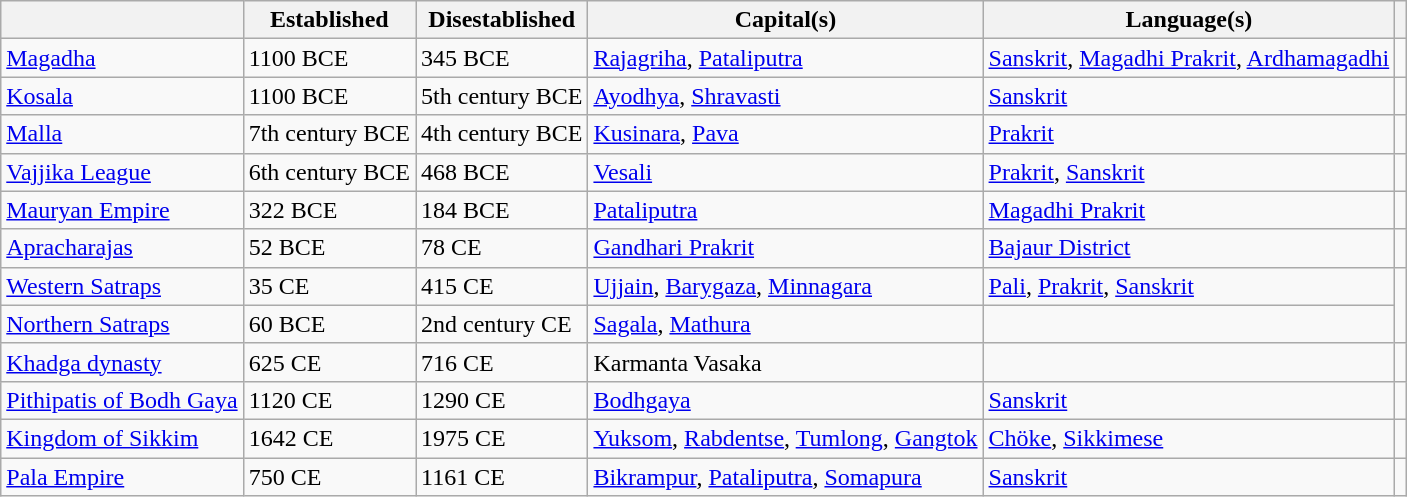<table class="wikitable sortable">
<tr>
<th></th>
<th>Established</th>
<th>Disestablished</th>
<th>Capital(s)</th>
<th>Language(s)</th>
<th scope=col class=unsortable></th>
</tr>
<tr>
<td><a href='#'>Magadha</a></td>
<td>1100 BCE</td>
<td>345 BCE</td>
<td><a href='#'>Rajagriha</a>, <a href='#'>Pataliputra</a></td>
<td><a href='#'>Sanskrit</a>, <a href='#'>Magadhi Prakrit</a>, <a href='#'>Ardhamagadhi</a></td>
<td></td>
</tr>
<tr>
<td><a href='#'>Kosala</a></td>
<td>1100 BCE</td>
<td>5th century BCE</td>
<td><a href='#'>Ayodhya</a>, <a href='#'>Shravasti</a></td>
<td><a href='#'>Sanskrit</a></td>
<td></td>
</tr>
<tr>
<td><a href='#'>Malla</a></td>
<td>7th century BCE</td>
<td>4th century BCE</td>
<td><a href='#'>Kusinara</a>, <a href='#'>Pava</a></td>
<td><a href='#'>Prakrit</a></td>
<td></td>
</tr>
<tr>
<td><a href='#'>Vajjika League</a></td>
<td>6th century BCE</td>
<td>468 BCE</td>
<td><a href='#'>Vesali</a></td>
<td><a href='#'>Prakrit</a>, <a href='#'>Sanskrit</a></td>
<td></td>
</tr>
<tr>
<td><a href='#'>Mauryan Empire</a></td>
<td>322 BCE</td>
<td>184 BCE</td>
<td><a href='#'>Pataliputra</a></td>
<td><a href='#'>Magadhi Prakrit</a></td>
<td></td>
</tr>
<tr>
<td><a href='#'>Apracharajas</a></td>
<td>52 BCE</td>
<td>78 CE</td>
<td><a href='#'>Gandhari Prakrit</a></td>
<td><a href='#'>Bajaur District</a></td>
<td></td>
</tr>
<tr>
<td><a href='#'>Western Satraps</a></td>
<td>35 CE</td>
<td>415 CE</td>
<td><a href='#'>Ujjain</a>, <a href='#'>Barygaza</a>, <a href='#'>Minnagara</a></td>
<td><a href='#'>Pali</a>, <a href='#'>Prakrit</a>, <a href='#'>Sanskrit</a></td>
<td rowspan=2 colspan=1 style="text-align: left;"></td>
</tr>
<tr>
<td><a href='#'>Northern Satraps</a></td>
<td>60 BCE</td>
<td>2nd century CE</td>
<td><a href='#'>Sagala</a>, <a href='#'>Mathura</a></td>
<td></td>
</tr>
<tr>
<td><a href='#'>Khadga dynasty</a></td>
<td>625 CE</td>
<td>716 CE</td>
<td>Karmanta Vasaka</td>
<td></td>
<td></td>
</tr>
<tr>
<td><a href='#'>Pithipatis of Bodh Gaya</a></td>
<td>1120 CE</td>
<td>1290 CE</td>
<td><a href='#'>Bodhgaya</a></td>
<td><a href='#'>Sanskrit</a></td>
<td></td>
</tr>
<tr>
<td><a href='#'>Kingdom of Sikkim</a></td>
<td>1642 CE</td>
<td>1975 CE</td>
<td><a href='#'>Yuksom</a>, <a href='#'>Rabdentse</a>, <a href='#'>Tumlong</a>, <a href='#'>Gangtok</a></td>
<td><a href='#'>Chöke</a>, <a href='#'>Sikkimese</a></td>
<td></td>
</tr>
<tr>
<td><a href='#'>Pala Empire</a></td>
<td>750 CE</td>
<td>1161 CE</td>
<td><a href='#'>Bikrampur</a>, <a href='#'>Pataliputra</a>, <a href='#'>Somapura</a></td>
<td><a href='#'>Sanskrit</a></td>
<td></td>
</tr>
</table>
